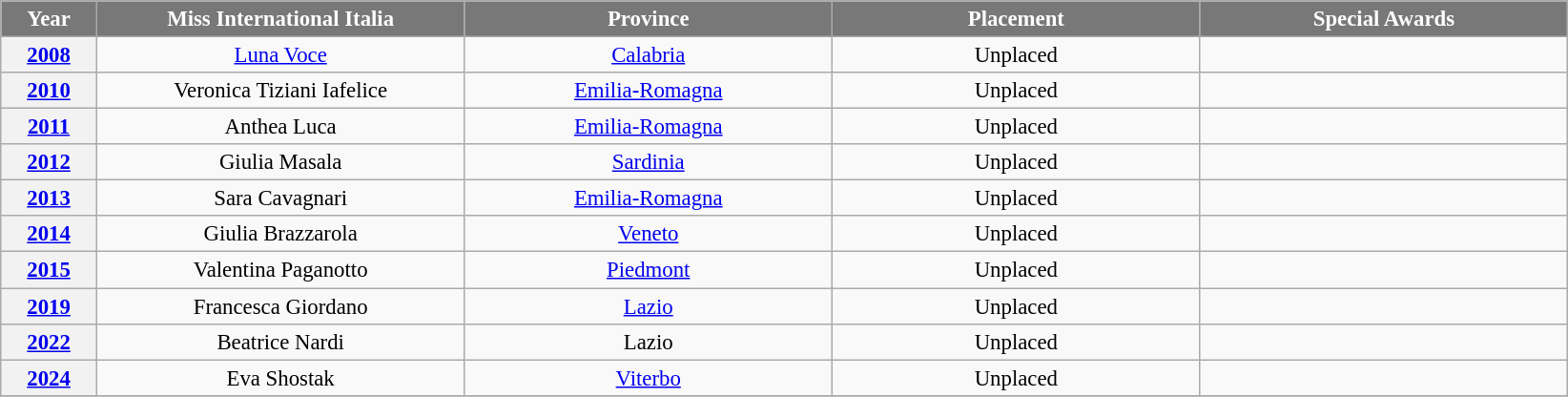<table class="wikitable sortable" style="font-size: 95%; text-align:center">
<tr>
<th width="60" style="background-color:#787878;color:#FFFFFF;">Year</th>
<th width="250" style="background-color:#787878;color:#FFFFFF;">Miss International Italia</th>
<th width="250" style="background-color:#787878;color:#FFFFFF;">Province</th>
<th width="250" style="background-color:#787878;color:#FFFFFF;">Placement</th>
<th width="250" style="background-color:#787878;color:#FFFFFF;">Special Awards</th>
</tr>
<tr>
<th><a href='#'>2008</a></th>
<td><a href='#'>Luna Voce</a></td>
<td><a href='#'>Calabria</a></td>
<td>Unplaced</td>
<td></td>
</tr>
<tr>
<th><a href='#'>2010</a></th>
<td>Veronica Tiziani Iafelice</td>
<td><a href='#'>Emilia-Romagna</a></td>
<td>Unplaced</td>
<td></td>
</tr>
<tr>
<th><a href='#'>2011</a></th>
<td>Anthea Luca</td>
<td><a href='#'>Emilia-Romagna</a></td>
<td>Unplaced</td>
<td></td>
</tr>
<tr>
<th><a href='#'>2012</a></th>
<td>Giulia Masala</td>
<td><a href='#'>Sardinia</a></td>
<td>Unplaced</td>
<td></td>
</tr>
<tr>
<th><a href='#'>2013</a></th>
<td>Sara Cavagnari</td>
<td><a href='#'>Emilia-Romagna</a></td>
<td>Unplaced</td>
<td></td>
</tr>
<tr>
<th><a href='#'>2014</a></th>
<td>Giulia Brazzarola</td>
<td><a href='#'>Veneto</a></td>
<td>Unplaced</td>
<td></td>
</tr>
<tr>
<th><a href='#'>2015</a></th>
<td>Valentina Paganotto</td>
<td><a href='#'>Piedmont</a></td>
<td>Unplaced</td>
<td></td>
</tr>
<tr>
<th><a href='#'>2019</a></th>
<td>Francesca Giordano</td>
<td><a href='#'>Lazio</a></td>
<td>Unplaced</td>
<td></td>
</tr>
<tr>
<th><a href='#'>2022</a></th>
<td>Beatrice Nardi</td>
<td>Lazio</td>
<td>Unplaced</td>
<td></td>
</tr>
<tr>
<th><a href='#'>2024</a></th>
<td>Eva Shostak</td>
<td><a href='#'>Viterbo</a></td>
<td>Unplaced</td>
<td></td>
</tr>
<tr>
</tr>
</table>
